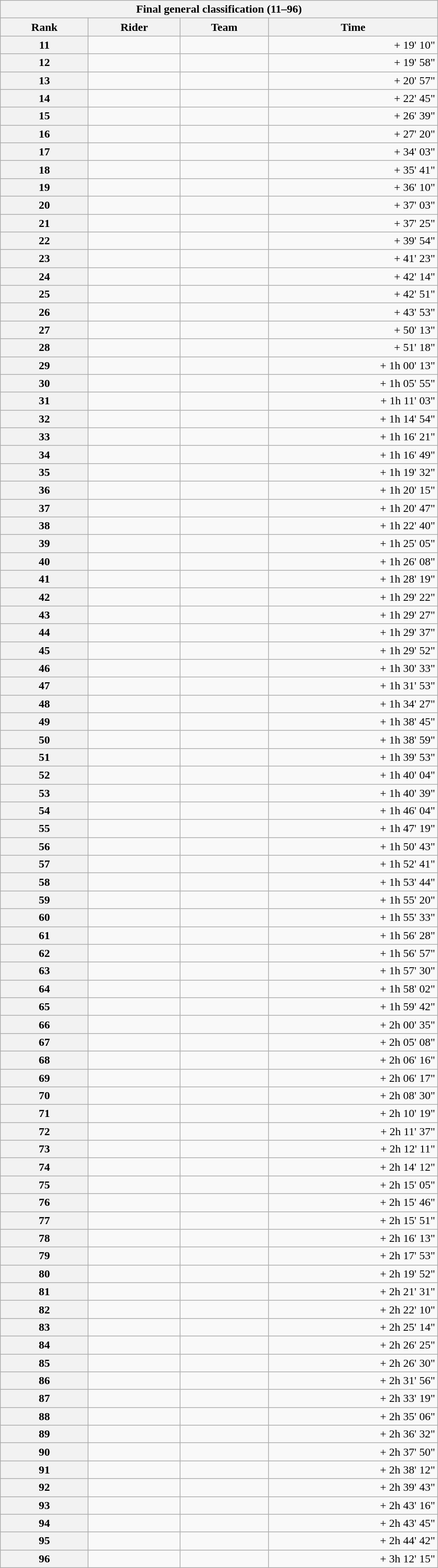<table class="collapsible collapsed wikitable" style="width:39em;margin-top:-1px;">
<tr>
<th scope="col" colspan="4">Final general classification (11–96)</th>
</tr>
<tr>
<th scope="col">Rank</th>
<th scope="col">Rider</th>
<th scope="col">Team</th>
<th scope="col">Time</th>
</tr>
<tr |->
<th scope="row">11</th>
<td></td>
<td></td>
<td style="text-align:right;">+ 19' 10"</td>
</tr>
<tr>
<th scope="row">12</th>
<td></td>
<td></td>
<td style="text-align:right;">+ 19' 58"</td>
</tr>
<tr>
<th scope="row">13</th>
<td></td>
<td></td>
<td style="text-align:right;">+ 20' 57"</td>
</tr>
<tr>
<th scope="row">14</th>
<td></td>
<td></td>
<td style="text-align:right;">+ 22' 45"</td>
</tr>
<tr>
<th scope="row">15</th>
<td></td>
<td></td>
<td style="text-align:right;">+ 26' 39"</td>
</tr>
<tr>
<th scope="row">16</th>
<td></td>
<td></td>
<td style="text-align:right;">+ 27' 20"</td>
</tr>
<tr>
<th scope="row">17</th>
<td></td>
<td></td>
<td style="text-align:right;">+ 34' 03"</td>
</tr>
<tr>
<th scope="row">18</th>
<td></td>
<td></td>
<td style="text-align:right;">+ 35' 41"</td>
</tr>
<tr>
<th scope="row">19</th>
<td></td>
<td></td>
<td style="text-align:right;">+ 36' 10"</td>
</tr>
<tr>
<th scope="row">20</th>
<td></td>
<td></td>
<td style="text-align:right;">+ 37' 03"</td>
</tr>
<tr>
<th scope="row">21</th>
<td></td>
<td></td>
<td style="text-align:right;">+ 37' 25"</td>
</tr>
<tr>
<th scope="row">22</th>
<td></td>
<td></td>
<td style="text-align:right;">+ 39' 54"</td>
</tr>
<tr>
<th scope="row">23</th>
<td></td>
<td></td>
<td style="text-align:right;">+ 41' 23"</td>
</tr>
<tr>
<th scope="row">24</th>
<td></td>
<td></td>
<td style="text-align:right;">+ 42' 14"</td>
</tr>
<tr>
<th scope="row">25</th>
<td></td>
<td></td>
<td style="text-align:right;">+ 42' 51"</td>
</tr>
<tr>
<th scope="row">26</th>
<td></td>
<td></td>
<td style="text-align:right;">+ 43' 53"</td>
</tr>
<tr>
<th scope="row">27</th>
<td></td>
<td></td>
<td style="text-align:right;">+ 50' 13"</td>
</tr>
<tr>
<th scope="row">28</th>
<td></td>
<td></td>
<td style="text-align:right;">+ 51' 18"</td>
</tr>
<tr>
<th scope="row">29</th>
<td></td>
<td></td>
<td style="text-align:right;">+ 1h 00' 13"</td>
</tr>
<tr>
<th scope="row">30</th>
<td></td>
<td></td>
<td style="text-align:right;">+ 1h 05' 55"</td>
</tr>
<tr>
<th scope="row">31</th>
<td></td>
<td></td>
<td style="text-align:right;">+ 1h 11' 03"</td>
</tr>
<tr>
<th scope="row">32</th>
<td></td>
<td></td>
<td style="text-align:right;">+ 1h 14' 54"</td>
</tr>
<tr>
<th scope="row">33</th>
<td></td>
<td></td>
<td style="text-align:right;">+ 1h 16' 21"</td>
</tr>
<tr>
<th scope="row">34</th>
<td></td>
<td></td>
<td style="text-align:right;">+ 1h 16' 49"</td>
</tr>
<tr>
<th scope="row">35</th>
<td></td>
<td></td>
<td style="text-align:right;">+ 1h 19' 32"</td>
</tr>
<tr>
<th scope="row">36</th>
<td></td>
<td></td>
<td style="text-align:right;">+ 1h 20' 15"</td>
</tr>
<tr>
<th scope="row">37</th>
<td></td>
<td></td>
<td style="text-align:right;">+ 1h 20' 47"</td>
</tr>
<tr>
<th scope="row">38</th>
<td></td>
<td></td>
<td style="text-align:right;">+ 1h 22' 40"</td>
</tr>
<tr>
<th scope="row">39</th>
<td></td>
<td></td>
<td style="text-align:right;">+ 1h 25' 05"</td>
</tr>
<tr>
<th scope="row">40</th>
<td></td>
<td></td>
<td style="text-align:right;">+ 1h 26' 08"</td>
</tr>
<tr>
<th scope="row">41</th>
<td></td>
<td></td>
<td style="text-align:right;">+ 1h 28' 19"</td>
</tr>
<tr>
<th scope="row">42</th>
<td></td>
<td></td>
<td style="text-align:right;">+ 1h 29' 22"</td>
</tr>
<tr>
<th scope="row">43</th>
<td></td>
<td></td>
<td style="text-align:right;">+ 1h 29' 27"</td>
</tr>
<tr>
<th scope="row">44</th>
<td></td>
<td></td>
<td style="text-align:right;">+ 1h 29' 37"</td>
</tr>
<tr>
<th scope="row">45</th>
<td></td>
<td></td>
<td style="text-align:right;">+ 1h 29' 52"</td>
</tr>
<tr>
<th scope="row">46</th>
<td></td>
<td></td>
<td style="text-align:right;">+ 1h 30' 33"</td>
</tr>
<tr>
<th scope="row">47</th>
<td></td>
<td></td>
<td style="text-align:right;">+ 1h 31' 53"</td>
</tr>
<tr>
<th scope="row">48</th>
<td></td>
<td></td>
<td style="text-align:right;">+ 1h 34' 27"</td>
</tr>
<tr>
<th scope="row">49</th>
<td></td>
<td></td>
<td style="text-align:right;">+ 1h 38' 45"</td>
</tr>
<tr>
<th scope="row">50</th>
<td></td>
<td></td>
<td style="text-align:right;">+ 1h 38' 59"</td>
</tr>
<tr>
<th scope="row">51</th>
<td></td>
<td></td>
<td style="text-align:right;">+ 1h 39' 53"</td>
</tr>
<tr>
<th scope="row">52</th>
<td></td>
<td></td>
<td style="text-align:right;">+ 1h 40' 04"</td>
</tr>
<tr>
<th scope="row">53</th>
<td></td>
<td></td>
<td style="text-align:right;">+ 1h 40' 39"</td>
</tr>
<tr>
<th scope="row">54</th>
<td></td>
<td></td>
<td style="text-align:right;">+ 1h 46' 04"</td>
</tr>
<tr>
<th scope="row">55</th>
<td></td>
<td></td>
<td style="text-align:right;">+ 1h 47' 19"</td>
</tr>
<tr>
<th scope="row">56</th>
<td></td>
<td></td>
<td style="text-align:right;">+ 1h 50' 43"</td>
</tr>
<tr>
<th scope="row">57</th>
<td></td>
<td></td>
<td style="text-align:right;">+ 1h 52' 41"</td>
</tr>
<tr>
<th scope="row">58</th>
<td></td>
<td></td>
<td style="text-align:right;">+ 1h 53' 44"</td>
</tr>
<tr>
<th scope="row">59</th>
<td></td>
<td></td>
<td style="text-align:right;">+ 1h 55' 20"</td>
</tr>
<tr>
<th scope="row">60</th>
<td></td>
<td></td>
<td style="text-align:right;">+ 1h 55' 33"</td>
</tr>
<tr>
<th scope="row">61</th>
<td></td>
<td></td>
<td style="text-align:right;">+ 1h 56' 28"</td>
</tr>
<tr>
<th scope="row">62</th>
<td> </td>
<td></td>
<td style="text-align:right;">+ 1h 56' 57"</td>
</tr>
<tr>
<th scope="row">63</th>
<td></td>
<td></td>
<td style="text-align:right;">+ 1h 57' 30"</td>
</tr>
<tr>
<th scope="row">64</th>
<td></td>
<td></td>
<td style="text-align:right;">+ 1h 58' 02"</td>
</tr>
<tr>
<th scope="row">65</th>
<td> </td>
<td></td>
<td style="text-align:right;">+ 1h 59' 42"</td>
</tr>
<tr>
<th scope="row">66</th>
<td></td>
<td></td>
<td style="text-align:right;">+ 2h 00' 35"</td>
</tr>
<tr>
<th scope="row">67</th>
<td></td>
<td></td>
<td style="text-align:right;">+ 2h 05' 08"</td>
</tr>
<tr>
<th scope="row">68</th>
<td></td>
<td></td>
<td style="text-align:right;">+ 2h 06' 16"</td>
</tr>
<tr>
<th scope="row">69</th>
<td></td>
<td></td>
<td style="text-align:right;">+ 2h 06' 17"</td>
</tr>
<tr>
<th scope="row">70</th>
<td></td>
<td></td>
<td style="text-align:right;">+ 2h 08' 30"</td>
</tr>
<tr>
<th scope="row">71</th>
<td></td>
<td></td>
<td style="text-align:right;">+ 2h 10' 19"</td>
</tr>
<tr>
<th scope="row">72</th>
<td></td>
<td></td>
<td style="text-align:right;">+ 2h 11' 37"</td>
</tr>
<tr>
<th scope="row">73</th>
<td></td>
<td></td>
<td style="text-align:right;">+ 2h 12' 11"</td>
</tr>
<tr>
<th scope="row">74</th>
<td></td>
<td></td>
<td style="text-align:right;">+ 2h 14' 12"</td>
</tr>
<tr>
<th scope="row">75</th>
<td></td>
<td></td>
<td style="text-align:right;">+ 2h 15' 05"</td>
</tr>
<tr>
<th scope="row">76</th>
<td></td>
<td></td>
<td style="text-align:right;">+ 2h 15' 46"</td>
</tr>
<tr>
<th scope="row">77</th>
<td></td>
<td></td>
<td style="text-align:right;">+ 2h 15' 51"</td>
</tr>
<tr>
<th scope="row">78</th>
<td></td>
<td></td>
<td style="text-align:right;">+ 2h 16' 13"</td>
</tr>
<tr>
<th scope="row">79</th>
<td></td>
<td></td>
<td style="text-align:right;">+ 2h 17' 53"</td>
</tr>
<tr>
<th scope="row">80</th>
<td></td>
<td></td>
<td style="text-align:right;">+ 2h 19' 52"</td>
</tr>
<tr>
<th scope="row">81</th>
<td></td>
<td></td>
<td style="text-align:right;">+ 2h 21' 31"</td>
</tr>
<tr>
<th scope="row">82</th>
<td></td>
<td></td>
<td style="text-align:right;">+ 2h 22' 10"</td>
</tr>
<tr>
<th scope="row">83</th>
<td></td>
<td></td>
<td style="text-align:right;">+ 2h 25' 14"</td>
</tr>
<tr>
<th scope="row">84</th>
<td></td>
<td></td>
<td style="text-align:right;">+ 2h 26' 25"</td>
</tr>
<tr>
<th scope="row">85</th>
<td></td>
<td></td>
<td style="text-align:right;">+ 2h 26' 30"</td>
</tr>
<tr>
<th scope="row">86</th>
<td></td>
<td></td>
<td style="text-align:right;">+ 2h 31' 56"</td>
</tr>
<tr>
<th scope="row">87</th>
<td></td>
<td></td>
<td style="text-align:right;">+ 2h 33' 19"</td>
</tr>
<tr>
<th scope="row">88</th>
<td></td>
<td></td>
<td style="text-align:right;">+ 2h 35' 06"</td>
</tr>
<tr>
<th scope="row">89</th>
<td></td>
<td></td>
<td style="text-align:right;">+ 2h 36' 32"</td>
</tr>
<tr>
<th scope="row">90</th>
<td></td>
<td></td>
<td style="text-align:right;">+ 2h 37' 50"</td>
</tr>
<tr>
<th scope="row">91</th>
<td></td>
<td></td>
<td style="text-align:right;">+ 2h 38' 12"</td>
</tr>
<tr>
<th scope="row">92</th>
<td></td>
<td></td>
<td style="text-align:right;">+ 2h 39' 43"</td>
</tr>
<tr>
<th scope="row">93</th>
<td></td>
<td></td>
<td style="text-align:right;">+ 2h 43' 16"</td>
</tr>
<tr>
<th scope="row">94</th>
<td></td>
<td></td>
<td style="text-align:right;">+ 2h 43' 45"</td>
</tr>
<tr>
<th scope="row">95</th>
<td></td>
<td></td>
<td style="text-align:right;">+ 2h 44' 42"</td>
</tr>
<tr>
<th scope="row">96</th>
<td></td>
<td></td>
<td style="text-align:right;">+ 3h 12' 15"</td>
</tr>
</table>
